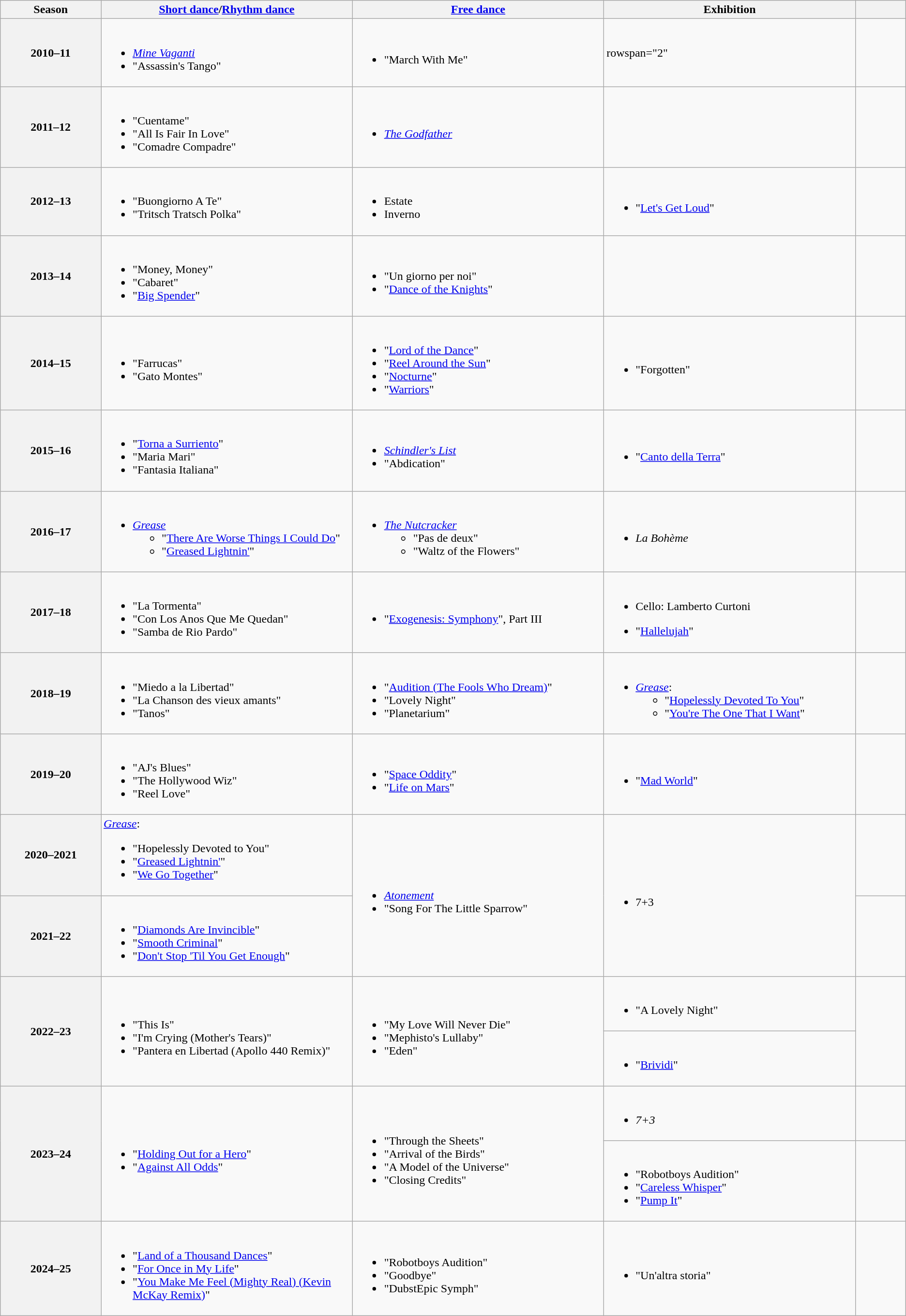<table class="wikitable unsortable" style="text-align:left">
<tr>
<th scope="col" style="text-align:center; width:10%">Season</th>
<th scope="col" style="text-align:center; width:25%"><a href='#'>Short dance</a>/<a href='#'>Rhythm dance</a></th>
<th scope="col" style="text-align:center; width:25%"><a href='#'>Free dance</a></th>
<th scope="col" style="text-align:center; width:25%">Exhibition</th>
<th scope="col" style="text-align:center; width:5%"></th>
</tr>
<tr>
<th scope="row">2010–11</th>
<td><br><ul><li><em><a href='#'>Mine Vaganti</a></em></li><li>"Assassin's Tango"<br></li></ul></td>
<td><br><ul><li>"March With Me"<br></li></ul></td>
<td>rowspan="2" </td>
<td></td>
</tr>
<tr>
<th scope="row">2011–12</th>
<td><br><ul><li><strong></strong> "Cuentame"<br></li><li><strong></strong> "All Is Fair In Love"<br></li><li><strong></strong> "Comadre Compadre"<br></li></ul></td>
<td><br><ul><li><em><a href='#'>The Godfather</a></em><br></li></ul></td>
<td></td>
</tr>
<tr>
<th scope="row">2012–13</th>
<td><br><ul><li><strong></strong> "Buongiorno A Te"<br></li><li><strong></strong> "Tritsch Tratsch Polka"<br></li></ul></td>
<td><br><ul><li>Estate</li><li>Inverno<br></li></ul></td>
<td><br><ul><li>"<a href='#'>Let's Get Loud</a>"<br></li></ul></td>
<td></td>
</tr>
<tr>
<th scope="row">2013–14</th>
<td><br><ul><li><strong></strong> "Money, Money"<br></li><li><strong></strong> "Cabaret"<br></li><li><strong></strong> "<a href='#'>Big Spender</a>"<br></li></ul></td>
<td><br><ul><li>"Un giorno per noi"<br></li><li>"<a href='#'>Dance of the Knights</a>"<br></li></ul></td>
<td></td>
<td></td>
</tr>
<tr>
<th scope="row">2014–15</th>
<td><br><ul><li><strong></strong> "Farrucas"<br></li><li><strong></strong> "Gato Montes"<br></li></ul></td>
<td><br><ul><li>"<a href='#'>Lord of the Dance</a>"<br></li><li>"<a href='#'>Reel Around the Sun</a>"<br></li><li>"<a href='#'>Nocturne</a>"<br></li><li>"<a href='#'>Warriors</a>"<br></li></ul></td>
<td><br><ul><li>"Forgotten"<br></li></ul></td>
<td></td>
</tr>
<tr>
<th scope="row">2015–16</th>
<td><br><ul><li><strong></strong> "<a href='#'>Torna a Surriento</a>"<br></li><li><strong></strong> "Maria Mari"<br></li><li>"Fantasia Italiana"<br></li></ul></td>
<td><br><ul><li><em><a href='#'>Schindler's List</a></em><br></li><li>"Abdication"<br></li></ul></td>
<td><br><ul><li>"<a href='#'>Canto della Terra</a>"<br></li></ul></td>
<td></td>
</tr>
<tr>
<th scope="row">2016–17</th>
<td><br><ul><li><em><a href='#'>Grease</a></em><ul><li><strong></strong> "<a href='#'>There Are Worse Things I Could Do</a>"</li><li><strong></strong> "<a href='#'>Greased Lightnin'</a>" <br></li></ul></li></ul></td>
<td><br><ul><li><em><a href='#'>The Nutcracker</a></em><br><ul><li>"Pas de deux"</li><li>"Waltz of the Flowers" <br></li></ul></li></ul></td>
<td><br><ul><li><em>La Bohème</em><br></li></ul></td>
<td></td>
</tr>
<tr>
<th scope="row">2017–18</th>
<td><br><ul><li><strong></strong> "La Tormenta"<br></li><li><strong></strong> "Con Los Anos Que Me Quedan"<br></li><li><strong></strong> "Samba de Rio Pardo"<br></li></ul></td>
<td><br><ul><li>"<a href='#'>Exogenesis: Symphony</a>", Part III <br></li></ul></td>
<td><br><ul><li>Cello: Lamberto Curtoni</li></ul><ul><li>"<a href='#'>Hallelujah</a>"<br></li></ul></td>
<td></td>
</tr>
<tr>
<th scope="row">2018–19</th>
<td><br><ul><li><strong></strong> "Miedo a la Libertad"<br></li><li><strong></strong> "La Chanson des vieux amants"<br></li><li><strong></strong> "Tanos"<br></li></ul></td>
<td><br><ul><li>"<a href='#'>Audition (The Fools Who Dream)</a>"<br></li><li>"Lovely Night"</li><li>"Planetarium"<br></li></ul></td>
<td><br><ul><li><em><a href='#'>Grease</a></em>:<ul><li>"<a href='#'>Hopelessly Devoted To You</a>"<br></li><li>"<a href='#'>You're The One That I Want</a>"<br></li></ul></li></ul></td>
<td></td>
</tr>
<tr>
<th scope="row" rowspan="2">2019–20</th>
<td><br><ul><li><strong></strong> "AJ's Blues"<br></li><li><strong></strong> "The Hollywood Wiz"<br></li><li><strong></strong> "Reel Love"<br></li></ul></td>
<td rowspan="2"><br><ul><li>"<a href='#'>Space Oddity</a>"<br></li><li>"<a href='#'>Life on Mars</a>"<br></li></ul></td>
<td rowspan="2"><br><ul><li>"<a href='#'>Mad World</a>"<br></li></ul></td>
<td rowspan="2"></td>
</tr>
<tr>
<td rowspan="2"><em><a href='#'>Grease</a></em>:<br><ul><li><strong></strong> "Hopelessly Devoted to You"<br></li><li><strong></strong> "<a href='#'>Greased Lightnin'</a>"<br></li><li><strong></strong> "<a href='#'>We Go Together</a>"<br></li></ul></td>
</tr>
<tr>
<th scope="row">2020–2021</th>
<td rowspan="2"><br><ul><li><em><a href='#'>Atonement</a></em><br></li><li>"Song For The Little Sparrow"<br></li></ul></td>
<td rowspan="2"><br><ul><li>7+3<br></li></ul></td>
<td></td>
</tr>
<tr>
<th scope="row">2021–22</th>
<td><br><ul><li><strong></strong> "<a href='#'>Diamonds Are Invincible</a>"<br></li><li><strong></strong> "<a href='#'>Smooth Criminal</a>"<br></li><li><strong></strong> "<a href='#'>Don't Stop 'Til You Get Enough</a>"<br></li></ul></td>
<td></td>
</tr>
<tr>
<th scope="row" rowspan="2">2022–23</th>
<td rowspan="2"><br><ul><li><strong></strong> "This Is"<br></li><li><strong></strong> "I'm Crying (Mother's Tears)"<br></li><li><strong></strong> "Pantera en Libertad (Apollo 440 Remix)"<br></li></ul></td>
<td rowspan="2"><br><ul><li>"My Love Will Never Die"<br></li><li>"Mephisto's Lullaby"<br></li><li>"Eden"<br></li></ul></td>
<td><br><ul><li>"A Lovely Night"<br></li></ul></td>
<td rowspan="2"></td>
</tr>
<tr>
<td><br><ul><li>"<a href='#'>Brividi</a>"<br></li></ul></td>
</tr>
<tr>
<th scope="row" rowspan="2">2023–24</th>
<td rowspan="2"><br><ul><li>"<a href='#'>Holding Out for a Hero</a>"<br></li><li>"<a href='#'>Against All Odds</a>"<br></li></ul></td>
<td rowspan="2"><br><ul><li>"Through the Sheets"<br></li><li>"Arrival of the Birds"<br></li><li>"A Model of the Universe"<br></li><li>"Closing Credits"<br></li></ul></td>
<td><br><ul><li><em>7+3</em></li></ul></td>
<td></td>
</tr>
<tr>
<td><br><ul><li>"Robotboys Audition"<br></li><li>"<a href='#'>Careless Whisper</a>"<br></li><li>"<a href='#'>Pump It</a>"<br></li></ul></td>
<td></td>
</tr>
<tr>
<th scope="row">2024–25</th>
<td><br><ul><li>"<a href='#'>Land of a Thousand Dances</a>"<br> </li><li>"<a href='#'>For Once in My Life</a>"<br> </li><li>"<a href='#'>You Make Me Feel (Mighty Real) (Kevin McKay Remix)</a>"<br></li></ul></td>
<td><br><ul><li>"Robotboys Audition"<br></li><li>"Goodbye"<br></li><li>"DubstEpic Symph"<br></li></ul></td>
<td><br><ul><li>"Un'altra storia"<br></li></ul></td>
<td></td>
</tr>
</table>
